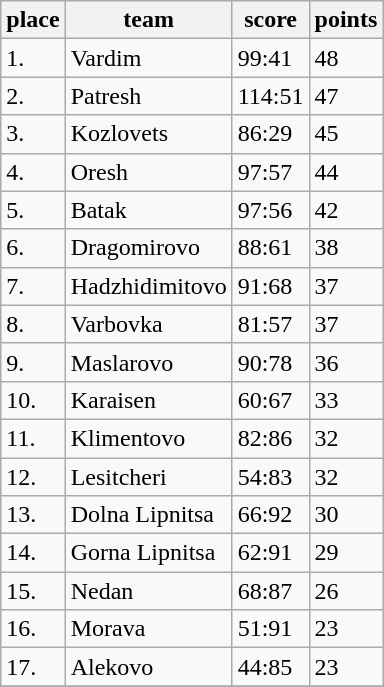<table class="wikitable">
<tr>
<th>place</th>
<th>team</th>
<th>score</th>
<th>points</th>
</tr>
<tr>
<td>1.</td>
<td>Vardim</td>
<td>99:41</td>
<td>48</td>
</tr>
<tr>
<td>2.</td>
<td>Patresh</td>
<td>114:51</td>
<td>47</td>
</tr>
<tr>
<td>3.</td>
<td>Kozlovets</td>
<td>86:29</td>
<td>45</td>
</tr>
<tr>
<td>4.</td>
<td>Oresh</td>
<td>97:57</td>
<td>44</td>
</tr>
<tr>
<td>5.</td>
<td>Batak</td>
<td>97:56</td>
<td>42</td>
</tr>
<tr>
<td>6.</td>
<td>Dragomirovo</td>
<td>88:61</td>
<td>38</td>
</tr>
<tr>
<td>7.</td>
<td>Hadzhidimitovo</td>
<td>91:68</td>
<td>37</td>
</tr>
<tr>
<td>8.</td>
<td>Varbovka</td>
<td>81:57</td>
<td>37</td>
</tr>
<tr>
<td>9.</td>
<td>Maslarovo</td>
<td>90:78</td>
<td>36</td>
</tr>
<tr>
<td>10.</td>
<td>Karaisen</td>
<td>60:67</td>
<td>33</td>
</tr>
<tr>
<td>11.</td>
<td>Klimentovo</td>
<td>82:86</td>
<td>32</td>
</tr>
<tr>
<td>12.</td>
<td>Lesitcheri</td>
<td>54:83</td>
<td>32</td>
</tr>
<tr>
<td>13.</td>
<td>Dolna Lipnitsa</td>
<td>66:92</td>
<td>30</td>
</tr>
<tr>
<td>14.</td>
<td>Gorna Lipnitsa</td>
<td>62:91</td>
<td>29</td>
</tr>
<tr>
<td>15.</td>
<td>Nedan</td>
<td>68:87</td>
<td>26</td>
</tr>
<tr>
<td>16.</td>
<td>Morava</td>
<td>51:91</td>
<td>23</td>
</tr>
<tr>
<td>17.</td>
<td>Alekovo</td>
<td>44:85</td>
<td>23</td>
</tr>
<tr>
</tr>
</table>
